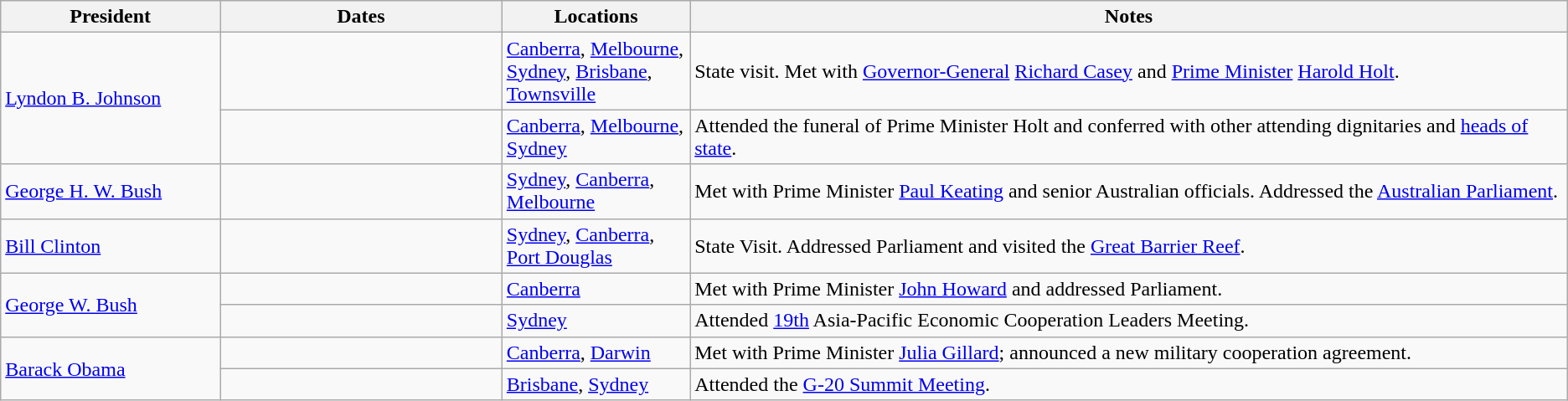<table class="wikitable">
<tr>
<th style="width: 14%;">President</th>
<th style="width: 18%;">Dates</th>
<th style="width: 12%;">Locations</th>
<th style="width: 56%;">Notes</th>
</tr>
<tr>
<td rowspan=2><a href='#'>Lyndon B. Johnson</a></td>
<td></td>
<td><a href='#'>Canberra</a>, <a href='#'>Melbourne</a>, <a href='#'>Sydney</a>, <a href='#'>Brisbane</a>, <a href='#'>Townsville </a></td>
<td>State visit. Met with <a href='#'>Governor-General</a> <a href='#'>Richard Casey</a> and <a href='#'>Prime Minister</a> <a href='#'>Harold Holt</a>.</td>
</tr>
<tr>
<td></td>
<td><a href='#'>Canberra</a>, <a href='#'>Melbourne</a>, <a href='#'>Sydney</a></td>
<td>Attended the funeral of Prime Minister Holt and conferred with other attending dignitaries and <a href='#'>heads of state</a>.</td>
</tr>
<tr>
<td><a href='#'>George H. W. Bush</a></td>
<td></td>
<td><a href='#'>Sydney</a>, <a href='#'>Canberra</a>, <a href='#'>Melbourne</a></td>
<td>Met with Prime Minister <a href='#'>Paul Keating</a> and senior Australian officials. Addressed the <a href='#'>Australian Parliament</a>.</td>
</tr>
<tr>
<td><a href='#'>Bill Clinton</a></td>
<td></td>
<td><a href='#'>Sydney</a>, <a href='#'>Canberra</a>, <a href='#'>Port Douglas</a></td>
<td>State Visit. Addressed Parliament and visited the <a href='#'>Great Barrier Reef</a>.</td>
</tr>
<tr>
<td rowspan=2><a href='#'>George W. Bush</a></td>
<td></td>
<td><a href='#'>Canberra</a></td>
<td>Met with Prime Minister <a href='#'>John Howard</a> and addressed Parliament.</td>
</tr>
<tr>
<td></td>
<td><a href='#'>Sydney</a></td>
<td>Attended <a href='#'>19th</a> Asia-Pacific Economic Cooperation Leaders Meeting.</td>
</tr>
<tr>
<td rowspan=2><a href='#'>Barack Obama</a></td>
<td></td>
<td><a href='#'>Canberra</a>, <a href='#'>Darwin</a></td>
<td>Met with Prime Minister <a href='#'>Julia Gillard</a>; announced a new military cooperation agreement.</td>
</tr>
<tr>
<td></td>
<td><a href='#'>Brisbane</a>, <a href='#'>Sydney</a></td>
<td>Attended the <a href='#'>G-20 Summit Meeting</a>.</td>
</tr>
</table>
